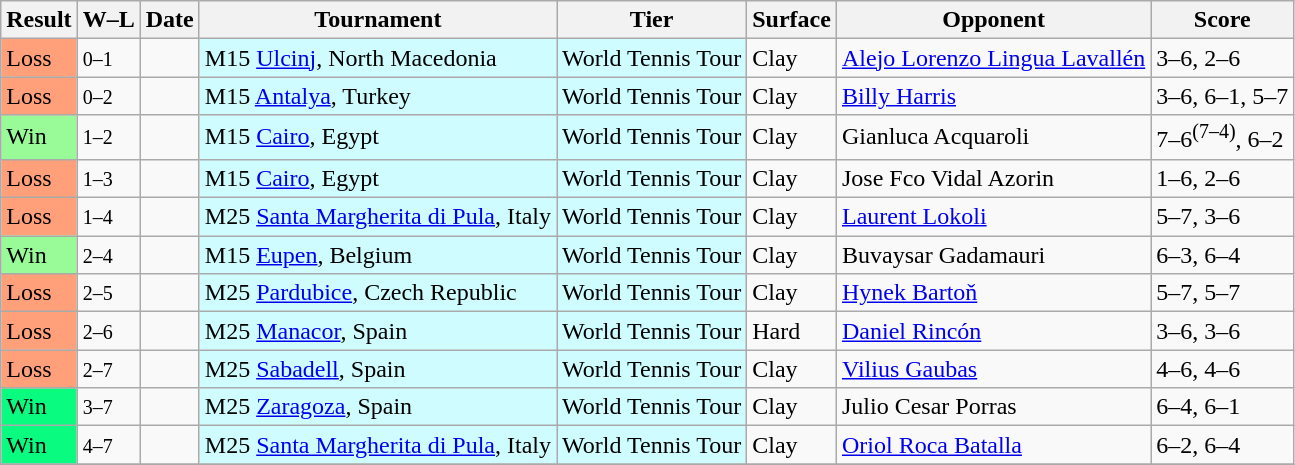<table class="sortable wikitable">
<tr>
<th>Result</th>
<th class=unsortable>W–L</th>
<th>Date</th>
<th>Tournament</th>
<th>Tier</th>
<th>Surface</th>
<th>Opponent</th>
<th class=unsortable>Score</th>
</tr>
<tr>
<td bgcolor=FFA07A>Loss</td>
<td><small>0–1</small></td>
<td></td>
<td style=background:#cffcff>M15 <a href='#'>Ulcinj</a>, North Macedonia</td>
<td style=background:#cffcff>World Tennis Tour</td>
<td>Clay</td>
<td> <a href='#'>Alejo Lorenzo Lingua Lavallén</a></td>
<td>3–6, 2–6</td>
</tr>
<tr>
<td bgcolor=FFA07A>Loss</td>
<td><small>0–2</small></td>
<td></td>
<td style=background:#cffcff>M15 <a href='#'>Antalya</a>, Turkey</td>
<td style=background:#cffcff>World Tennis Tour</td>
<td>Clay</td>
<td> <a href='#'>Billy Harris</a></td>
<td>3–6, 6–1, 5–7</td>
</tr>
<tr>
<td style="background:#98fb98;">Win</td>
<td><small>1–2</small></td>
<td></td>
<td style=background:#cffcff>M15 <a href='#'>Cairo</a>, Egypt</td>
<td style=background:#cffcff>World Tennis Tour</td>
<td>Clay</td>
<td> Gianluca Acquaroli</td>
<td>7–6<sup>(7–4)</sup>, 6–2</td>
</tr>
<tr>
<td bgcolor=FFA07A>Loss</td>
<td><small>1–3</small></td>
<td></td>
<td style=background:#cffcff>M15 <a href='#'>Cairo</a>, Egypt</td>
<td style=background:#cffcff>World Tennis Tour</td>
<td>Clay</td>
<td> Jose Fco Vidal Azorin</td>
<td>1–6, 2–6</td>
</tr>
<tr>
<td bgcolor=FFA07A>Loss</td>
<td><small>1–4</small></td>
<td></td>
<td style=background:#cffcff>M25 <a href='#'>Santa Margherita di Pula</a>, Italy</td>
<td style=background:#cffcff>World Tennis Tour</td>
<td>Clay</td>
<td> <a href='#'>Laurent Lokoli</a></td>
<td>5–7, 3–6</td>
</tr>
<tr>
<td style="background:#98fb98;">Win</td>
<td><small>2–4</small></td>
<td></td>
<td style=background:#cffcff>M15 <a href='#'>Eupen</a>, Belgium</td>
<td style=background:#cffcff>World Tennis Tour</td>
<td>Clay</td>
<td> Buvaysar Gadamauri</td>
<td>6–3, 6–4</td>
</tr>
<tr>
<td bgcolor=FFA07A>Loss</td>
<td><small>2–5</small></td>
<td></td>
<td style=background:#cffcff>M25 <a href='#'>Pardubice</a>, Czech Republic</td>
<td style=background:#cffcff>World Tennis Tour</td>
<td>Clay</td>
<td> <a href='#'>Hynek Bartoň</a></td>
<td>5–7, 5–7</td>
</tr>
<tr>
<td bgcolor=FFA07A>Loss</td>
<td><small>2–6</small></td>
<td></td>
<td style=background:#cffcff>M25 <a href='#'>Manacor</a>, Spain</td>
<td style=background:#cffcff>World Tennis Tour</td>
<td>Hard</td>
<td> <a href='#'>Daniel Rincón</a></td>
<td>3–6, 3–6</td>
</tr>
<tr>
<td bgcolor=FFA07A>Loss</td>
<td><small>2–7</small></td>
<td></td>
<td style=background:#cffcff>M25 <a href='#'>Sabadell</a>, Spain</td>
<td style=background:#cffcff>World Tennis Tour</td>
<td>Clay</td>
<td> <a href='#'>Vilius Gaubas</a></td>
<td>4–6, 4–6</td>
</tr>
<tr>
<td bgcolor=:98fb98>Win</td>
<td><small>3–7</small></td>
<td></td>
<td style=background:#cffcff>M25 <a href='#'>Zaragoza</a>, Spain</td>
<td style=background:#cffcff>World Tennis Tour</td>
<td>Clay</td>
<td> Julio Cesar Porras</td>
<td>6–4, 6–1</td>
</tr>
<tr>
<td bgcolor=:98fb98>Win</td>
<td><small>4–7</small></td>
<td></td>
<td style=background:#cffcff>M25 <a href='#'>Santa Margherita di Pula</a>, Italy</td>
<td style=background:#cffcff>World Tennis Tour</td>
<td>Clay</td>
<td> <a href='#'>Oriol Roca Batalla</a></td>
<td>6–2, 6–4</td>
</tr>
<tr>
</tr>
</table>
